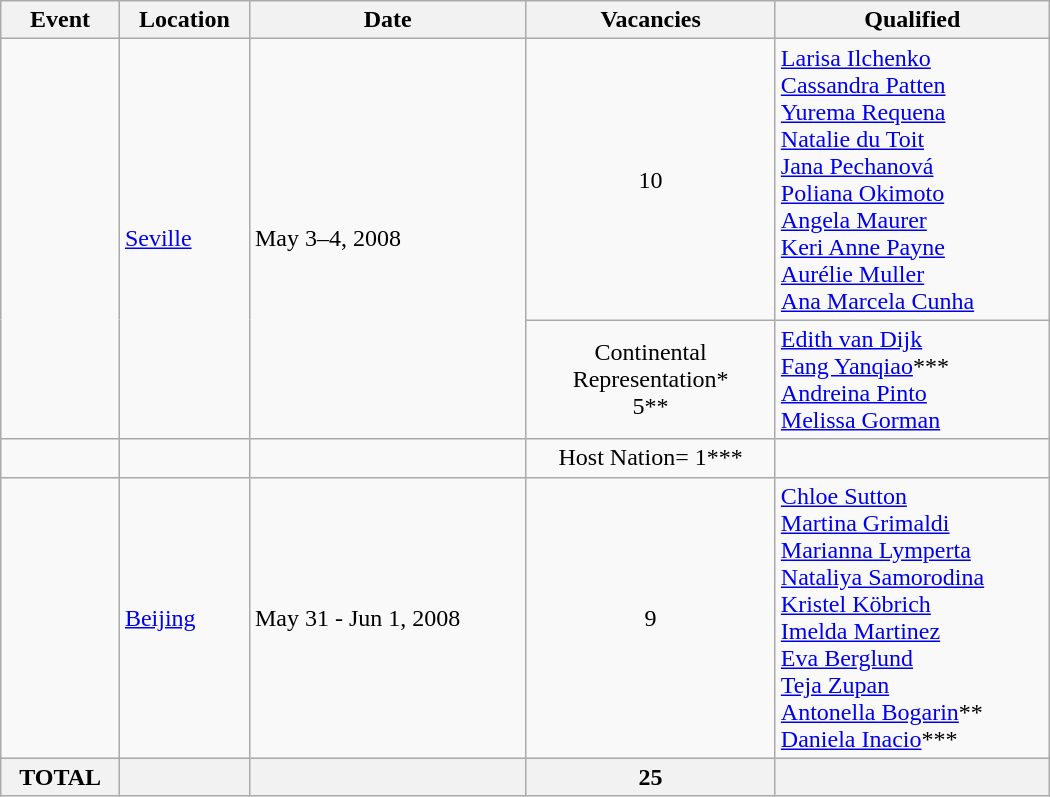<table class=wikitable style="text-align:left" width=700>
<tr>
<th>Event</th>
<th>Location</th>
<th>Date</th>
<th>Vacancies</th>
<th>Qualified</th>
</tr>
<tr>
<td rowspan=2></td>
<td rowspan=2> <a href='#'>Seville</a></td>
<td rowspan=2>May 3–4, 2008</td>
<td align="center">10</td>
<td> <a href='#'>Larisa Ilchenko</a> <br> <a href='#'>Cassandra Patten</a><br>  <a href='#'>Yurema Requena</a> <br> <a href='#'>Natalie du Toit</a><br> <a href='#'>Jana Pechanová</a><br> <a href='#'>Poliana Okimoto</a><br> <a href='#'>Angela Maurer</a><br> <a href='#'>Keri Anne Payne</a><br> <a href='#'>Aurélie Muller</a><br> <a href='#'>Ana Marcela Cunha</a></td>
</tr>
<tr>
<td align="center">Continental <br> Representation* <br>5**</td>
<td> <a href='#'>Edith van Dijk</a><br> <a href='#'>Fang Yanqiao</a>*** <br> <a href='#'>Andreina Pinto</a> <br> <a href='#'>Melissa Gorman</a></td>
</tr>
<tr>
<td></td>
<td></td>
<td></td>
<td align="center">Host Nation= 1***</td>
<td></td>
</tr>
<tr>
<td></td>
<td> <a href='#'>Beijing</a></td>
<td>May 31 - Jun 1, 2008</td>
<td align="center">9</td>
<td> <a href='#'>Chloe Sutton</a><br> <a href='#'>Martina Grimaldi</a><br> <a href='#'>Marianna Lymperta</a><br> <a href='#'>Nataliya Samorodina</a><br><a href='#'>Kristel Köbrich</a><br> <a href='#'>Imelda Martinez</a><br> <a href='#'>Eva Berglund</a><br> <a href='#'>Teja Zupan</a><br> <a href='#'>Antonella Bogarin</a>**<br> <a href='#'>Daniela Inacio</a>***</td>
</tr>
<tr>
<th>TOTAL</th>
<th></th>
<th></th>
<th>25</th>
<th></th>
</tr>
</table>
